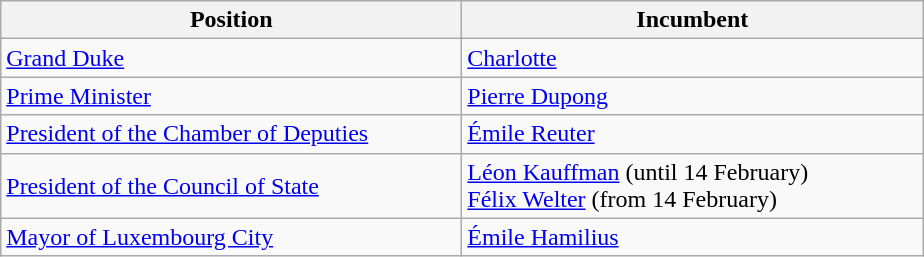<table class="wikitable">
<tr>
<th width="300">Position</th>
<th width="300">Incumbent</th>
</tr>
<tr>
<td><a href='#'>Grand Duke</a></td>
<td><a href='#'>Charlotte</a></td>
</tr>
<tr>
<td><a href='#'>Prime Minister</a></td>
<td><a href='#'>Pierre Dupong</a></td>
</tr>
<tr>
<td><a href='#'>President of the Chamber of Deputies</a></td>
<td><a href='#'>Émile Reuter</a></td>
</tr>
<tr>
<td><a href='#'>President of the Council of State</a></td>
<td><a href='#'>Léon Kauffman</a> (until 14 February) <br> <a href='#'>Félix Welter</a> (from 14 February)</td>
</tr>
<tr>
<td><a href='#'>Mayor of Luxembourg City</a></td>
<td><a href='#'>Émile Hamilius</a></td>
</tr>
</table>
